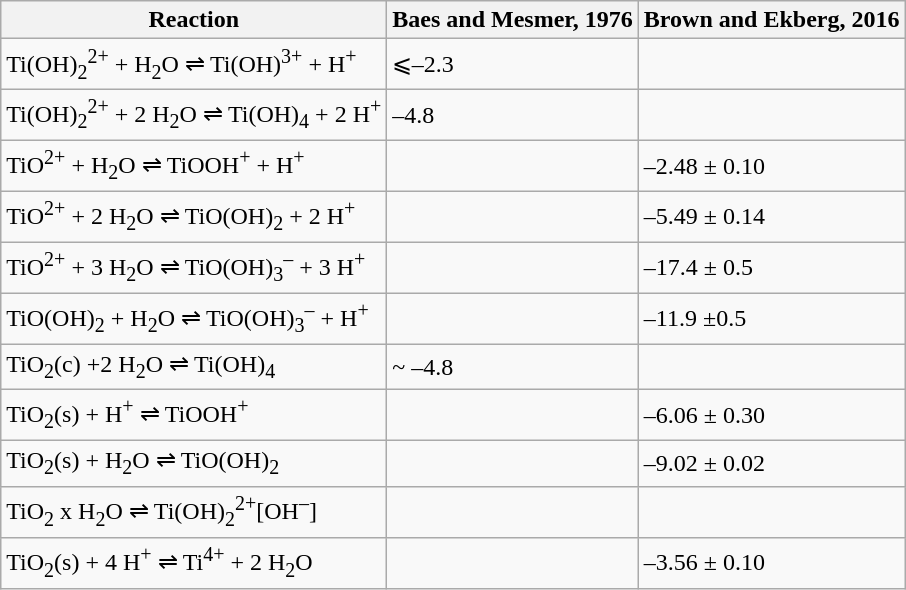<table class="wikitable">
<tr>
<th>Reaction</th>
<th>Baes and Mesmer, 1976</th>
<th>Brown and Ekberg, 2016</th>
</tr>
<tr>
<td>Ti(OH)<sub>2</sub><sup>2+</sup> + H<sub>2</sub>O ⇌ Ti(OH)<sup>3+</sup> + H<sup>+</sup></td>
<td>⩽–2.3</td>
<td></td>
</tr>
<tr>
<td>Ti(OH)<sub>2</sub><sup>2+</sup> + 2 H<sub>2</sub>O ⇌ Ti(OH)<sub>4</sub> + 2 H<sup>+</sup></td>
<td>–4.8</td>
<td></td>
</tr>
<tr>
<td>TiO<sup>2+</sup> + H<sub>2</sub>O ⇌ TiOOH<sup>+</sup> + H<sup>+</sup></td>
<td></td>
<td>–2.48 ± 0.10</td>
</tr>
<tr>
<td>TiO<sup>2+</sup> + 2 H<sub>2</sub>O ⇌ TiO(OH)<sub>2</sub> + 2 H<sup>+</sup></td>
<td></td>
<td>–5.49 ± 0.14</td>
</tr>
<tr>
<td>TiO<sup>2+</sup> + 3 H<sub>2</sub>O ⇌ TiO(OH)<sub>3</sub><sup>–</sup> + 3 H<sup>+</sup></td>
<td></td>
<td>–17.4 ± 0.5</td>
</tr>
<tr>
<td>TiO(OH)<sub>2</sub> + H<sub>2</sub>O ⇌ TiO(OH)<sub>3</sub><sup>–</sup> + H<sup>+</sup></td>
<td></td>
<td>–11.9 ±0.5</td>
</tr>
<tr>
<td>TiO<sub>2</sub>(c) +2 H<sub>2</sub>O ⇌ Ti(OH)<sub>4</sub></td>
<td>~ –4.8</td>
<td></td>
</tr>
<tr>
<td>TiO<sub>2</sub>(s) + H<sup>+</sup> ⇌ TiOOH<sup>+</sup></td>
<td></td>
<td>–6.06 ± 0.30</td>
</tr>
<tr>
<td>TiO<sub>2</sub>(s) + H<sub>2</sub>O ⇌ TiO(OH)<sub>2</sub></td>
<td></td>
<td>–9.02 ± 0.02</td>
</tr>
<tr>
<td>TiO<sub>2</sub> x H<sub>2</sub>O ⇌ Ti(OH)<sub>2</sub><sup>2+</sup>[OH<sup>–</sup>]</td>
<td></td>
<td></td>
</tr>
<tr>
<td>TiO<sub>2</sub>(s) + 4 H<sup>+</sup> ⇌ Ti<sup>4+</sup> + 2 H<sub>2</sub>O</td>
<td></td>
<td>–3.56 ± 0.10</td>
</tr>
</table>
